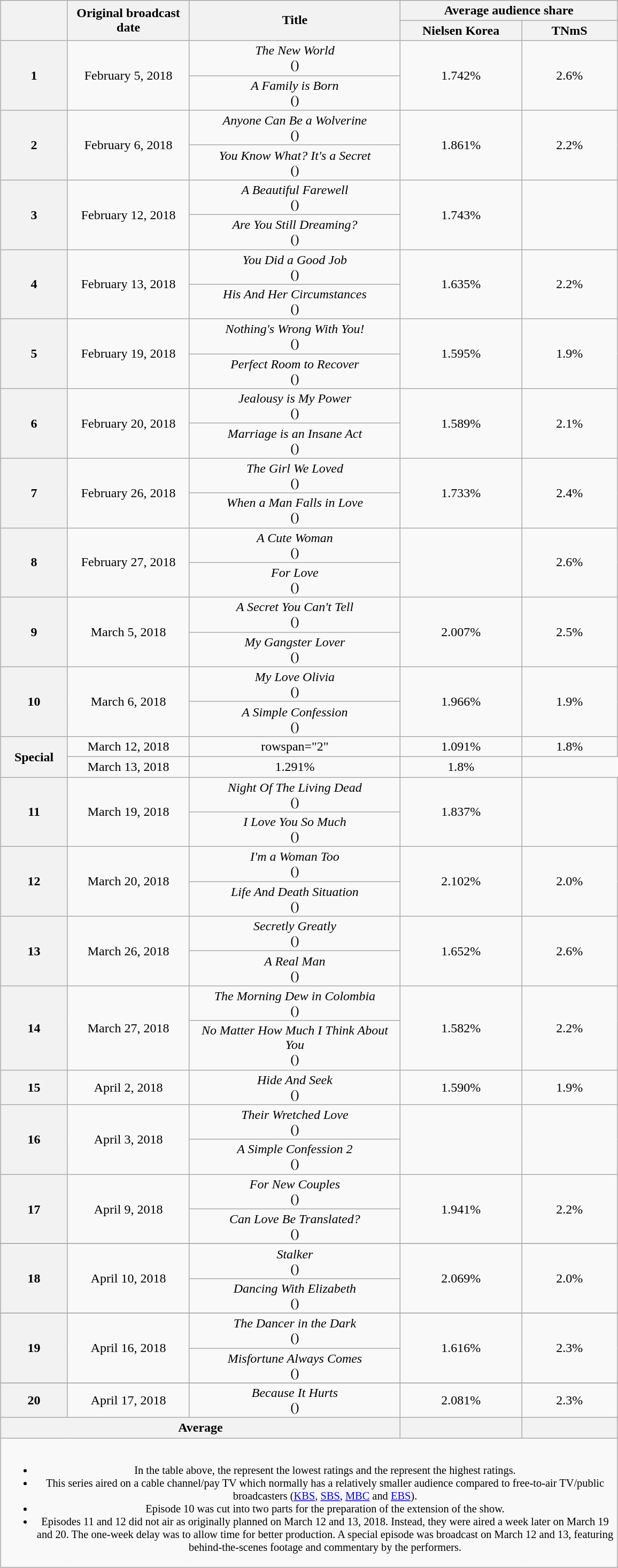<table class="wikitable" style="text-align:center;max-width:770px; margin-left: auto; margin-right: auto; border: none;">
<tr>
</tr>
<tr>
<th rowspan="2"></th>
<th rowspan="2">Original broadcast<br>date</th>
<th rowspan="2">Title</th>
<th colspan="2">Average audience share</th>
</tr>
<tr>
<th scope="col" style="width:9em">Nielsen Korea</th>
<th scope="col" style="width:7em">TNmS</th>
</tr>
<tr>
<th rowspan="2">1</th>
<td rowspan="2">February 5, 2018</td>
<td><em>The New World</em><br>()</td>
<td rowspan="2">1.742%</td>
<td rowspan="2">2.6%</td>
</tr>
<tr>
<td><em>A Family is Born</em><br>()</td>
</tr>
<tr>
<th rowspan="2">2</th>
<td rowspan="2">February 6, 2018</td>
<td><em>Anyone Can Be a Wolverine</em><br>()</td>
<td rowspan="2">1.861%</td>
<td rowspan="2">2.2%</td>
</tr>
<tr>
<td><em>You Know What? It's a Secret</em><br>()</td>
</tr>
<tr>
<th rowspan="2">3</th>
<td rowspan="2">February 12, 2018</td>
<td><em>A Beautiful Farewell</em><br>()</td>
<td rowspan="2">1.743%</td>
<td rowspan="2"></td>
</tr>
<tr>
<td><em>Are You Still Dreaming?</em><br>()</td>
</tr>
<tr>
<th rowspan="2">4</th>
<td rowspan="2">February 13, 2018</td>
<td><em>You Did a Good Job</em><br>()</td>
<td rowspan="2">1.635%</td>
<td rowspan="2">2.2%</td>
</tr>
<tr>
<td><em>His And Her Circumstances</em><br>()</td>
</tr>
<tr>
<th rowspan="2">5</th>
<td rowspan="2">February 19, 2018</td>
<td><em>Nothing's Wrong With You!</em><br>()</td>
<td rowspan="2">1.595%</td>
<td rowspan="2">1.9%</td>
</tr>
<tr>
<td><em>Perfect Room to Recover</em><br>()</td>
</tr>
<tr>
<th rowspan="2">6</th>
<td rowspan="2">February 20, 2018</td>
<td><em>Jealousy is My Power</em><br>()</td>
<td rowspan="2">1.589%</td>
<td rowspan="2">2.1%</td>
</tr>
<tr>
<td><em>Marriage is an Insane Act</em><br>()</td>
</tr>
<tr>
<th rowspan="2">7</th>
<td rowspan="2">February 26, 2018</td>
<td><em>The Girl We Loved</em><br>()</td>
<td rowspan="2">1.733%</td>
<td rowspan="2">2.4%</td>
</tr>
<tr>
<td><em>When a Man Falls in Love</em><br>()</td>
</tr>
<tr>
<th rowspan="2">8</th>
<td rowspan="2">February 27, 2018</td>
<td><em>A Cute Woman</em><br>()</td>
<td rowspan="2"></td>
<td rowspan="2">2.6%</td>
</tr>
<tr>
<td><em>For Love</em><br>()</td>
</tr>
<tr>
<th rowspan="2">9</th>
<td rowspan="2">March 5, 2018</td>
<td><em>A Secret You Can't Tell</em><br>()</td>
<td rowspan="2">2.007%</td>
<td rowspan="2">2.5%</td>
</tr>
<tr>
<td><em>My Gangster Lover</em><br>()</td>
</tr>
<tr>
<th rowspan="2">10</th>
<td rowspan="2">March 6, 2018</td>
<td><em>My Love Olivia</em><br>()</td>
<td rowspan="2">1.966%</td>
<td rowspan="2">1.9%</td>
</tr>
<tr>
<td><em>A Simple Confession</em><br>()</td>
</tr>
<tr>
<th rowspan="2">Special</th>
<td>March 12, 2018</td>
<td>rowspan="2" </td>
<td>1.091%</td>
<td>1.8%</td>
</tr>
<tr>
<td>March 13, 2018</td>
<td>1.291%</td>
<td>1.8%</td>
</tr>
<tr>
<th rowspan="2">11</th>
<td rowspan="2">March 19, 2018</td>
<td><em>Night Of The Living Dead</em><br>()</td>
<td rowspan="2">1.837%</td>
<td rowspan="2"></td>
</tr>
<tr>
<td><em>I Love You So Much</em><br>()</td>
</tr>
<tr>
<th rowspan="2">12</th>
<td rowspan="2">March 20, 2018</td>
<td><em>I'm a Woman Too</em><br>()</td>
<td rowspan="2">2.102%</td>
<td rowspan="2">2.0%</td>
</tr>
<tr>
<td><em>Life And Death Situation</em><br>()</td>
</tr>
<tr>
<th rowspan="2">13</th>
<td rowspan="2">March 26, 2018</td>
<td><em>Secretly Greatly</em><br>()</td>
<td rowspan="2">1.652%</td>
<td rowspan="2">2.6%</td>
</tr>
<tr>
<td><em>A Real Man</em><br>()</td>
</tr>
<tr>
<th rowspan="2">14</th>
<td rowspan="2">March 27, 2018</td>
<td><em>The Morning Dew in Colombia</em><br>()</td>
<td rowspan="2">1.582%</td>
<td rowspan="2">2.2%</td>
</tr>
<tr>
<td><em>No Matter How Much I Think About You</em><br>()</td>
</tr>
<tr>
<th>15</th>
<td>April 2, 2018</td>
<td><em>Hide And Seek</em><br>()</td>
<td>1.590%</td>
<td>1.9%</td>
</tr>
<tr>
<th rowspan="2">16</th>
<td rowspan="2">April 3, 2018</td>
<td><em>Their Wretched Love</em><br>()</td>
<td rowspan="2"><strong></strong></td>
<td rowspan="2"></td>
</tr>
<tr>
<td><em>A Simple Confession 2</em><br>()</td>
</tr>
<tr>
<th rowspan="2">17</th>
<td rowspan="2">April 9, 2018</td>
<td><em>For New Couples</em><br>()</td>
<td rowspan="2">1.941%</td>
<td rowspan="2">2.2%</td>
</tr>
<tr>
<td><em>Can Love Be Translated?</em><br>()</td>
</tr>
<tr>
</tr>
<tr>
<th rowspan="2">18</th>
<td rowspan="2">April 10, 2018</td>
<td><em>Stalker</em><br>()</td>
<td rowspan="2">2.069%</td>
<td rowspan="2">2.0%</td>
</tr>
<tr>
<td><em>Dancing With Elizabeth</em><br>()</td>
</tr>
<tr>
</tr>
<tr>
<th rowspan="2">19</th>
<td rowspan="2">April 16, 2018</td>
<td><em>The Dancer in the Dark</em><br>()</td>
<td rowspan="2">1.616%</td>
<td rowspan="2">2.3%</td>
</tr>
<tr>
<td><em>Misfortune Always Comes</em><br>()</td>
</tr>
<tr>
</tr>
<tr>
<th>20</th>
<td>April 17, 2018</td>
<td><em>Because It Hurts</em><br>()</td>
<td>2.081%</td>
<td>2.3%</td>
</tr>
<tr>
<th colspan="3">Average</th>
<th></th>
<th></th>
</tr>
<tr>
<td colspan="5" style="font-size:85%"><br><ul><li>In the table above, the <strong></strong> represent the lowest ratings and the <strong></strong> represent the highest ratings.</li><li>This series aired on a cable channel/pay TV which normally has a relatively smaller audience compared to free-to-air TV/public broadcasters (<a href='#'>KBS</a>, <a href='#'>SBS</a>, <a href='#'>MBC</a> and <a href='#'>EBS</a>).</li><li>Episode 10 was cut into two parts for the preparation of the extension of the show.</li><li>Episodes 11 and 12 did not air as originally planned on March 12 and 13, 2018. Instead, they were aired a week later on March 19 and 20. The one-week delay was to allow time for better production. A special episode was broadcast on March 12 and 13, featuring behind-the-scenes footage and commentary by the performers.</li></ul></td>
</tr>
</table>
